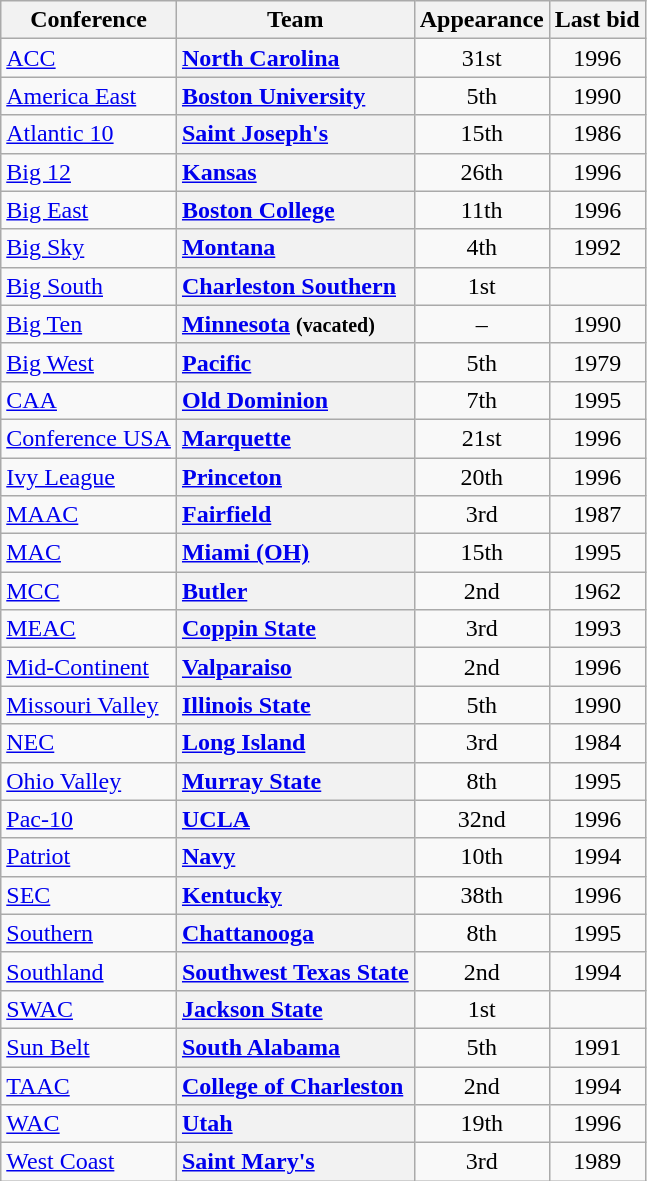<table class="wikitable sortable plainrowheaders">
<tr>
<th scope="col">Conference</th>
<th scope="col">Team</th>
<th scope="col" data-sort-type="number">Appearance</th>
<th scope="col">Last bid</th>
</tr>
<tr>
<td><a href='#'>ACC</a></td>
<th scope="row" style="text-align:left"><a href='#'>North Carolina</a></th>
<td align=center>31st</td>
<td align=center>1996</td>
</tr>
<tr>
<td><a href='#'>America East</a></td>
<th scope="row" style="text-align:left"><a href='#'>Boston University</a></th>
<td align=center>5th</td>
<td align=center>1990</td>
</tr>
<tr>
<td><a href='#'>Atlantic 10</a></td>
<th scope="row" style="text-align:left"><a href='#'>Saint Joseph's</a></th>
<td align=center>15th</td>
<td align=center>1986</td>
</tr>
<tr>
<td><a href='#'>Big 12</a></td>
<th scope="row" style="text-align:left"><a href='#'>Kansas</a></th>
<td align=center>26th</td>
<td align=center>1996</td>
</tr>
<tr>
<td><a href='#'>Big East</a></td>
<th scope="row" style="text-align:left"><a href='#'>Boston College</a></th>
<td align=center>11th</td>
<td align=center>1996</td>
</tr>
<tr>
<td><a href='#'>Big Sky</a></td>
<th scope="row" style="text-align:left"><a href='#'>Montana</a></th>
<td align=center>4th</td>
<td align=center>1992</td>
</tr>
<tr>
<td><a href='#'>Big South</a></td>
<th scope="row" style="text-align:left"><a href='#'>Charleston Southern</a></th>
<td align=center>1st</td>
<td align=center></td>
</tr>
<tr>
<td><a href='#'>Big Ten</a></td>
<th scope="row" style="text-align:left"><a href='#'>Minnesota</a> <small>(vacated)</small></th>
<td align=center>–</td>
<td align=center>1990</td>
</tr>
<tr>
<td><a href='#'>Big West</a></td>
<th scope="row" style="text-align:left"><a href='#'>Pacific</a></th>
<td align=center>5th</td>
<td align=center>1979</td>
</tr>
<tr>
<td><a href='#'>CAA</a></td>
<th scope="row" style="text-align:left"><a href='#'>Old Dominion</a></th>
<td align=center>7th</td>
<td align=center>1995</td>
</tr>
<tr>
<td><a href='#'>Conference USA</a></td>
<th scope="row" style="text-align:left"><a href='#'>Marquette</a></th>
<td align=center>21st</td>
<td align=center>1996</td>
</tr>
<tr>
<td><a href='#'>Ivy League</a></td>
<th scope="row" style="text-align:left"><a href='#'>Princeton</a></th>
<td align=center>20th</td>
<td align=center>1996</td>
</tr>
<tr>
<td><a href='#'>MAAC</a></td>
<th scope="row" style="text-align:left"><a href='#'>Fairfield</a></th>
<td align=center>3rd</td>
<td align=center>1987</td>
</tr>
<tr>
<td><a href='#'>MAC</a></td>
<th scope="row" style="text-align:left"><a href='#'>Miami (OH)</a></th>
<td align=center>15th</td>
<td align=center>1995</td>
</tr>
<tr>
<td><a href='#'>MCC</a></td>
<th scope="row" style="text-align:left"><a href='#'>Butler</a></th>
<td align=center>2nd</td>
<td align=center>1962</td>
</tr>
<tr>
<td><a href='#'>MEAC</a></td>
<th scope="row" style="text-align:left"><a href='#'>Coppin State</a></th>
<td align=center>3rd</td>
<td align=center>1993</td>
</tr>
<tr>
<td><a href='#'>Mid-Continent</a></td>
<th scope="row" style="text-align:left"><a href='#'>Valparaiso</a></th>
<td align=center>2nd</td>
<td align=center>1996</td>
</tr>
<tr>
<td><a href='#'>Missouri Valley</a></td>
<th scope="row" style="text-align:left"><a href='#'>Illinois State</a></th>
<td align=center>5th</td>
<td align=center>1990</td>
</tr>
<tr>
<td><a href='#'>NEC</a></td>
<th scope="row" style="text-align:left"><a href='#'>Long Island</a></th>
<td align=center>3rd</td>
<td align=center>1984</td>
</tr>
<tr>
<td><a href='#'>Ohio Valley</a></td>
<th scope="row" style="text-align:left"><a href='#'>Murray State</a></th>
<td align=center>8th</td>
<td align=center>1995</td>
</tr>
<tr>
<td><a href='#'>Pac-10</a></td>
<th scope="row" style="text-align:left"><a href='#'>UCLA</a></th>
<td align=center>32nd</td>
<td align=center>1996</td>
</tr>
<tr>
<td><a href='#'>Patriot</a></td>
<th scope="row" style="text-align:left"><a href='#'>Navy</a></th>
<td align=center>10th</td>
<td align=center>1994</td>
</tr>
<tr>
<td><a href='#'>SEC</a></td>
<th scope="row" style="text-align:left"><a href='#'>Kentucky</a></th>
<td align=center>38th</td>
<td align=center>1996</td>
</tr>
<tr>
<td><a href='#'>Southern</a></td>
<th scope="row" style="text-align:left"><a href='#'>Chattanooga</a></th>
<td align=center>8th</td>
<td align=center>1995</td>
</tr>
<tr>
<td><a href='#'>Southland</a></td>
<th scope="row" style="text-align:left"><a href='#'>Southwest Texas State</a></th>
<td align=center>2nd</td>
<td align=center>1994</td>
</tr>
<tr>
<td><a href='#'>SWAC</a></td>
<th scope="row" style="text-align:left"><a href='#'>Jackson State</a></th>
<td align=center>1st</td>
<td align=center></td>
</tr>
<tr>
<td><a href='#'>Sun Belt</a></td>
<th scope="row" style="text-align:left"><a href='#'>South Alabama</a></th>
<td align=center>5th</td>
<td align=center>1991</td>
</tr>
<tr>
<td><a href='#'>TAAC</a></td>
<th scope="row" style="text-align:left"><a href='#'>College of Charleston</a></th>
<td align=center>2nd</td>
<td align=center>1994</td>
</tr>
<tr>
<td><a href='#'>WAC</a></td>
<th scope="row" style="text-align:left"><a href='#'>Utah</a></th>
<td align=center>19th</td>
<td align=center>1996</td>
</tr>
<tr>
<td><a href='#'>West Coast</a></td>
<th scope="row" style="text-align:left"><a href='#'>Saint Mary's</a></th>
<td align=center>3rd</td>
<td align=center>1989</td>
</tr>
</table>
